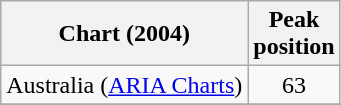<table class="wikitable sortable">
<tr>
<th>Chart (2004)</th>
<th>Peak<br>position</th>
</tr>
<tr>
<td>Australia (<a href='#'>ARIA Charts</a>)</td>
<td align="center">63</td>
</tr>
<tr>
</tr>
<tr>
</tr>
<tr>
</tr>
</table>
